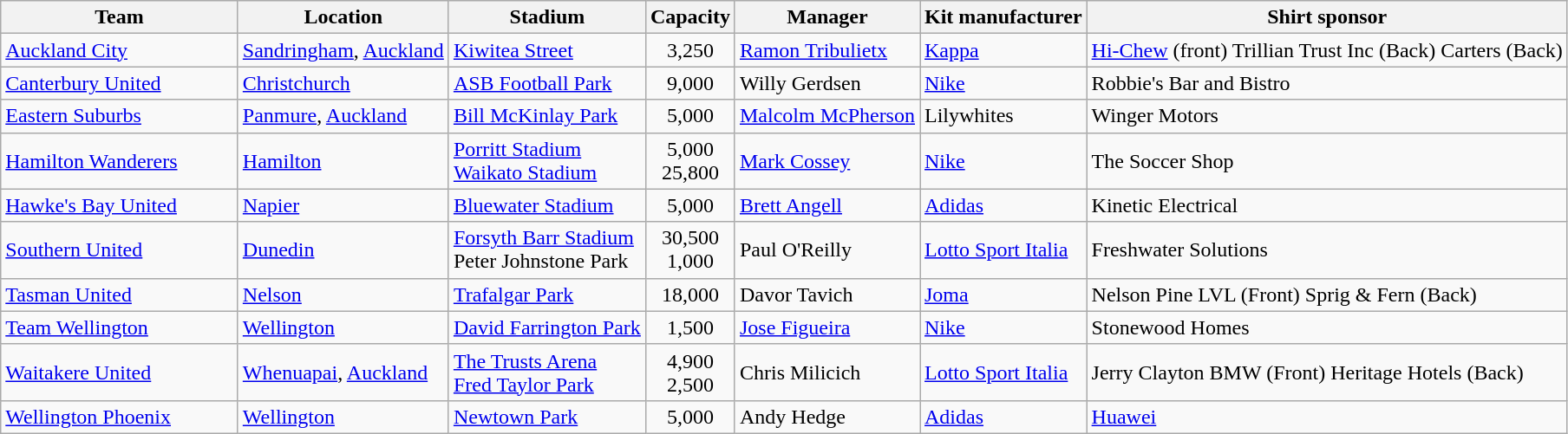<table class="wikitable sortable" style="text-align: left;">
<tr>
<th width=175>Team</th>
<th>Location</th>
<th>Stadium</th>
<th>Capacity</th>
<th>Manager</th>
<th>Kit manufacturer</th>
<th>Shirt sponsor</th>
</tr>
<tr>
<td><a href='#'>Auckland City</a></td>
<td><a href='#'>Sandringham</a>, <a href='#'>Auckland</a></td>
<td><a href='#'>Kiwitea Street</a></td>
<td align=center>3,250</td>
<td> <a href='#'>Ramon Tribulietx</a></td>
<td><a href='#'>Kappa</a></td>
<td><a href='#'>Hi-Chew</a> (front) Trillian Trust Inc (Back) Carters (Back)</td>
</tr>
<tr>
<td><a href='#'>Canterbury United</a></td>
<td><a href='#'>Christchurch</a></td>
<td><a href='#'>ASB Football Park</a></td>
<td align=center>9,000</td>
<td> Willy Gerdsen</td>
<td><a href='#'>Nike</a></td>
<td>Robbie's Bar and Bistro</td>
</tr>
<tr>
<td><a href='#'>Eastern Suburbs</a></td>
<td><a href='#'>Panmure</a>, <a href='#'>Auckland</a></td>
<td><a href='#'>Bill McKinlay Park</a></td>
<td align=center>5,000</td>
<td> <a href='#'>Malcolm McPherson</a></td>
<td>Lilywhites</td>
<td>Winger Motors</td>
</tr>
<tr>
<td><a href='#'>Hamilton Wanderers</a></td>
<td><a href='#'>Hamilton</a></td>
<td><a href='#'>Porritt Stadium</a> <br><a href='#'>Waikato Stadium</a></td>
<td align=center>5,000 <br>25,800</td>
<td> <a href='#'>Mark Cossey</a></td>
<td><a href='#'>Nike</a></td>
<td>The Soccer Shop</td>
</tr>
<tr>
<td><a href='#'>Hawke's Bay United</a></td>
<td><a href='#'>Napier</a></td>
<td><a href='#'>Bluewater Stadium</a></td>
<td align=center>5,000</td>
<td> <a href='#'>Brett Angell</a></td>
<td><a href='#'>Adidas</a></td>
<td>Kinetic Electrical</td>
</tr>
<tr>
<td><a href='#'>Southern United</a></td>
<td><a href='#'>Dunedin</a></td>
<td><a href='#'>Forsyth Barr Stadium</a> <br>Peter Johnstone Park</td>
<td align=center>30,500 <br>1,000</td>
<td> Paul O'Reilly</td>
<td><a href='#'>Lotto Sport Italia</a></td>
<td>Freshwater Solutions</td>
</tr>
<tr>
<td><a href='#'>Tasman United</a></td>
<td><a href='#'>Nelson</a></td>
<td><a href='#'>Trafalgar Park</a></td>
<td align=center>18,000</td>
<td> Davor Tavich </td>
<td><a href='#'>Joma</a></td>
<td>Nelson Pine LVL (Front) Sprig & Fern (Back)</td>
</tr>
<tr>
<td><a href='#'>Team Wellington</a></td>
<td><a href='#'>Wellington</a></td>
<td><a href='#'>David Farrington Park</a></td>
<td align=center>1,500</td>
<td> <a href='#'>Jose Figueira</a></td>
<td><a href='#'>Nike</a></td>
<td>Stonewood Homes</td>
</tr>
<tr>
<td><a href='#'>Waitakere United</a></td>
<td><a href='#'>Whenuapai</a>, <a href='#'>Auckland</a></td>
<td><a href='#'>The Trusts Arena</a> <br><a href='#'>Fred Taylor Park</a></td>
<td align=center>4,900 <br>2,500</td>
<td> Chris Milicich</td>
<td><a href='#'>Lotto Sport Italia</a></td>
<td>Jerry Clayton BMW (Front) Heritage Hotels (Back)</td>
</tr>
<tr>
<td><a href='#'>Wellington Phoenix</a></td>
<td><a href='#'>Wellington</a></td>
<td><a href='#'>Newtown Park</a></td>
<td align=center>5,000</td>
<td> Andy Hedge</td>
<td><a href='#'>Adidas</a></td>
<td><a href='#'>Huawei</a></td>
</tr>
</table>
